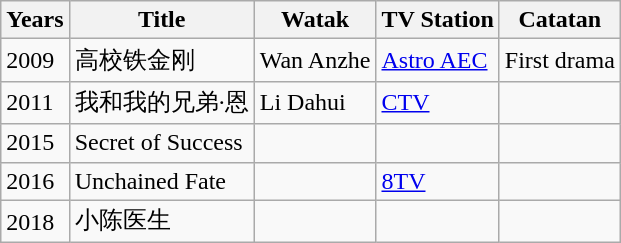<table class="wikitable">
<tr>
<th>Years</th>
<th>Title</th>
<th>Watak</th>
<th>TV Station</th>
<th>Catatan</th>
</tr>
<tr>
<td>2009</td>
<td>高校铁金刚</td>
<td>Wan Anzhe</td>
<td><a href='#'>Astro AEC</a></td>
<td>First drama</td>
</tr>
<tr>
<td>2011</td>
<td><bdi>我和我的兄弟·恩</bdi></td>
<td>Li Dahui</td>
<td><a href='#'>CTV</a></td>
<td></td>
</tr>
<tr>
<td>2015</td>
<td>Secret of Success</td>
<td></td>
<td></td>
<td></td>
</tr>
<tr>
<td>2016</td>
<td>Unchained Fate</td>
<td></td>
<td><a href='#'>8TV</a></td>
<td></td>
</tr>
<tr>
<td>2018</td>
<td><bdi>小陈医生</bdi></td>
<td></td>
<td></td>
<td></td>
</tr>
</table>
